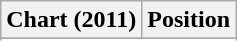<table class="wikitable sortable">
<tr>
<th scope="col">Chart (2011)</th>
<th scope="col">Position</th>
</tr>
<tr>
</tr>
<tr>
</tr>
</table>
